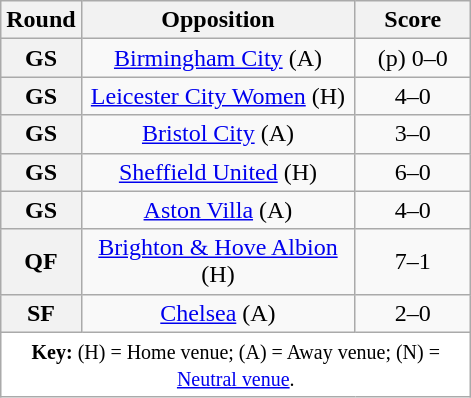<table class="wikitable plainrowheaders" style="text-align:center;margin:0">
<tr>
<th scope="col" style="width:25px">Round</th>
<th scope="col" style="width:175px">Opposition</th>
<th scope="col" style="width:70px">Score</th>
</tr>
<tr>
<th scope=row style="text-align:center">GS</th>
<td><a href='#'>Birmingham City</a> (A)</td>
<td>(p) 0–0 </td>
</tr>
<tr>
<th scope=row style="text-align:center">GS</th>
<td><a href='#'>Leicester City Women</a> (H)</td>
<td>4–0</td>
</tr>
<tr>
<th scope=row style="text-align:center">GS</th>
<td><a href='#'>Bristol City</a> (A)</td>
<td>3–0</td>
</tr>
<tr>
<th scope=row style="text-align:center">GS</th>
<td><a href='#'>Sheffield United</a> (H)</td>
<td>6–0</td>
</tr>
<tr>
<th scope=row style="text-align:center">GS</th>
<td><a href='#'>Aston Villa</a> (A)</td>
<td>4–0</td>
</tr>
<tr>
<th scope=row style="text-align:center">QF</th>
<td><a href='#'>Brighton & Hove Albion</a> (H)</td>
<td>7–1</td>
</tr>
<tr>
<th scope=row style="text-align:center">SF</th>
<td><a href='#'>Chelsea</a> (A)</td>
<td>2–0</td>
</tr>
<tr>
<td colspan="3" style="background:white;"><small><strong>Key:</strong> (H) = Home venue; (A) = Away venue; (N) = <a href='#'>Neutral venue</a>.</small></td>
</tr>
</table>
